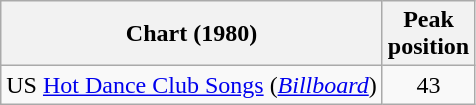<table class="wikitable sortable">
<tr>
<th>Chart (1980)</th>
<th>Peak<br>position</th>
</tr>
<tr>
<td>US <a href='#'>Hot Dance Club Songs</a> (<em><a href='#'>Billboard</a></em>)</td>
<td align="center">43</td>
</tr>
</table>
